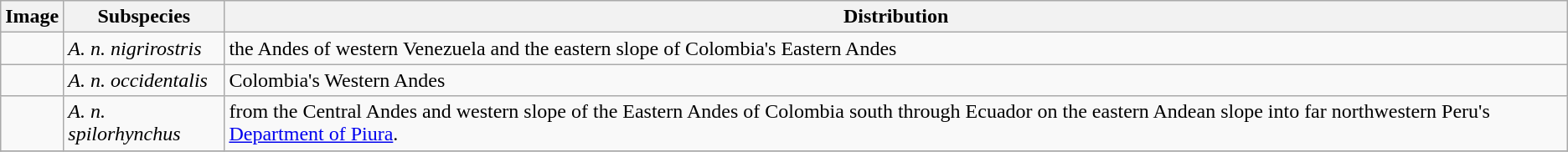<table class="wikitable ">
<tr>
<th>Image</th>
<th>Subspecies</th>
<th>Distribution</th>
</tr>
<tr>
<td></td>
<td><em>A. n. nigrirostris</em></td>
<td>the Andes of western Venezuela and the eastern slope of Colombia's Eastern Andes</td>
</tr>
<tr>
<td></td>
<td><em>A. n. occidentalis</em></td>
<td>Colombia's Western Andes</td>
</tr>
<tr>
<td></td>
<td><em>A. n. spilorhynchus</em></td>
<td>from the Central Andes and western slope of the Eastern Andes of Colombia south through Ecuador on the eastern Andean slope into far northwestern Peru's <a href='#'>Department of Piura</a>.</td>
</tr>
<tr>
</tr>
</table>
